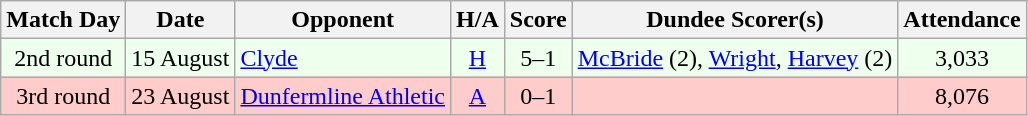<table class="wikitable" style="text-align:center">
<tr>
<th>Match Day</th>
<th>Date</th>
<th>Opponent</th>
<th>H/A</th>
<th>Score</th>
<th>Dundee Scorer(s)</th>
<th>Attendance</th>
</tr>
<tr bgcolor="#EEFFEE">
<td>2nd round</td>
<td align="left">15 August</td>
<td align="left"><a href='#'>Clyde</a></td>
<td><a href='#'>H</a></td>
<td>5–1</td>
<td align="left"><a href='#'>McBride</a> (2), <a href='#'>Wright</a>, <a href='#'>Harvey</a> (2)</td>
<td>3,033</td>
</tr>
<tr bgcolor="#FFCCCC">
<td>3rd round</td>
<td align="left">23 August</td>
<td align="left"><a href='#'>Dunfermline Athletic</a></td>
<td><a href='#'>A</a></td>
<td>0–1</td>
<td align="left"></td>
<td>8,076</td>
</tr>
</table>
